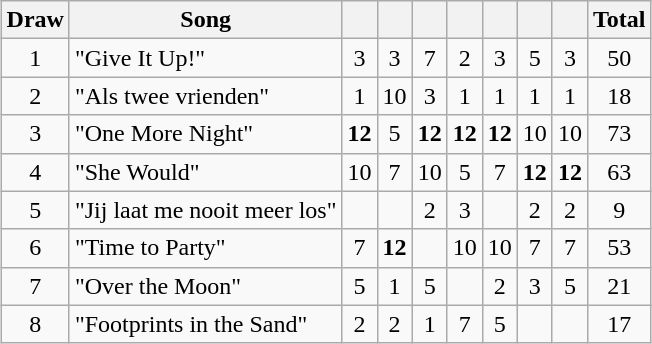<table class="wikitable plainrowheaders" style="margin: 1em auto 1em auto; text-align:center;">
<tr>
<th>Draw</th>
<th>Song</th>
<th></th>
<th></th>
<th></th>
<th></th>
<th></th>
<th></th>
<th></th>
<th>Total</th>
</tr>
<tr>
<td>1</td>
<td align="left">"Give It Up!"</td>
<td>3</td>
<td>3</td>
<td>7</td>
<td>2</td>
<td>3</td>
<td>5</td>
<td>3</td>
<td>50</td>
</tr>
<tr>
<td>2</td>
<td align="left">"Als twee vrienden"</td>
<td>1</td>
<td>10</td>
<td>3</td>
<td>1</td>
<td>1</td>
<td>1</td>
<td>1</td>
<td>18</td>
</tr>
<tr>
<td>3</td>
<td align="left">"One More Night"</td>
<td><strong>12</strong></td>
<td>5</td>
<td><strong>12</strong></td>
<td><strong>12</strong></td>
<td><strong>12</strong></td>
<td>10</td>
<td>10</td>
<td>73</td>
</tr>
<tr>
<td>4</td>
<td align="left">"She Would"</td>
<td>10</td>
<td>7</td>
<td>10</td>
<td>5</td>
<td>7</td>
<td><strong>12</strong></td>
<td><strong>12</strong></td>
<td>63</td>
</tr>
<tr>
<td>5</td>
<td align="left">"Jij laat me nooit meer los"</td>
<td></td>
<td></td>
<td>2</td>
<td>3</td>
<td></td>
<td>2</td>
<td>2</td>
<td>9</td>
</tr>
<tr>
<td>6</td>
<td align="left">"Time to Party"</td>
<td>7</td>
<td><strong>12</strong></td>
<td></td>
<td>10</td>
<td>10</td>
<td>7</td>
<td>7</td>
<td>53</td>
</tr>
<tr>
<td>7</td>
<td align="left">"Over the Moon"</td>
<td>5</td>
<td>1</td>
<td>5</td>
<td></td>
<td>2</td>
<td>3</td>
<td>5</td>
<td>21</td>
</tr>
<tr>
<td>8</td>
<td align="left">"Footprints in the Sand"</td>
<td>2</td>
<td>2</td>
<td>1</td>
<td>7</td>
<td>5</td>
<td></td>
<td></td>
<td>17</td>
</tr>
</table>
